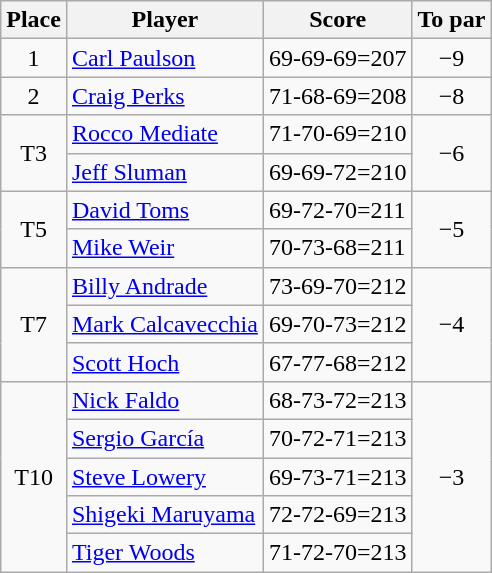<table class="wikitable">
<tr>
<th>Place</th>
<th>Player</th>
<th>Score</th>
<th>To par</th>
</tr>
<tr>
<td align="center">1</td>
<td> <a href='#'>Carl Paulson</a></td>
<td>69-69-69=207</td>
<td align="center">−9</td>
</tr>
<tr>
<td align="center">2</td>
<td> <a href='#'>Craig Perks</a></td>
<td>71-68-69=208</td>
<td align="center">−8</td>
</tr>
<tr>
<td rowspan="2" align="center">T3</td>
<td> <a href='#'>Rocco Mediate</a></td>
<td>71-70-69=210</td>
<td rowspan="2" align="center">−6</td>
</tr>
<tr>
<td> <a href='#'>Jeff Sluman</a></td>
<td>69-69-72=210</td>
</tr>
<tr>
<td rowspan="2" align="center">T5</td>
<td> <a href='#'>David Toms</a></td>
<td>69-72-70=211</td>
<td rowspan="2" align="center">−5</td>
</tr>
<tr>
<td> <a href='#'>Mike Weir</a></td>
<td>70-73-68=211</td>
</tr>
<tr>
<td rowspan="3" align="center">T7</td>
<td> <a href='#'>Billy Andrade</a></td>
<td>73-69-70=212</td>
<td rowspan="3" align="center">−4</td>
</tr>
<tr>
<td> <a href='#'>Mark Calcavecchia</a></td>
<td>69-70-73=212</td>
</tr>
<tr>
<td> <a href='#'>Scott Hoch</a></td>
<td>67-77-68=212</td>
</tr>
<tr>
<td rowspan="5" align="center">T10</td>
<td> <a href='#'>Nick Faldo</a></td>
<td>68-73-72=213</td>
<td rowspan="5" align="center">−3</td>
</tr>
<tr>
<td> <a href='#'>Sergio García</a></td>
<td>70-72-71=213</td>
</tr>
<tr>
<td> <a href='#'>Steve Lowery</a></td>
<td>69-73-71=213</td>
</tr>
<tr>
<td> <a href='#'>Shigeki Maruyama</a></td>
<td>72-72-69=213</td>
</tr>
<tr>
<td> <a href='#'>Tiger Woods</a></td>
<td>71-72-70=213</td>
</tr>
</table>
